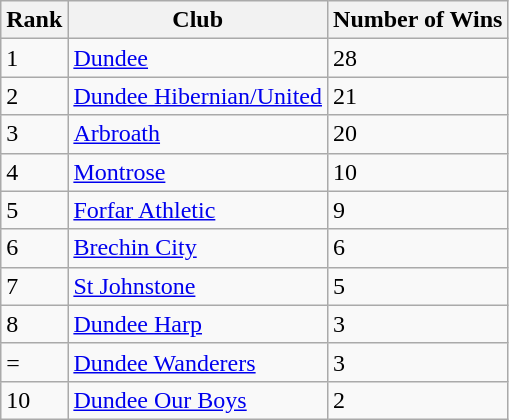<table class="wikitable">
<tr>
<th>Rank</th>
<th>Club</th>
<th>Number of Wins</th>
</tr>
<tr>
<td>1</td>
<td><a href='#'>Dundee</a></td>
<td>28</td>
</tr>
<tr>
<td>2</td>
<td><a href='#'>Dundee Hibernian/United</a></td>
<td>21</td>
</tr>
<tr>
<td>3</td>
<td><a href='#'>Arbroath</a></td>
<td>20</td>
</tr>
<tr>
<td>4</td>
<td><a href='#'>Montrose</a></td>
<td>10</td>
</tr>
<tr>
<td>5</td>
<td><a href='#'>Forfar Athletic</a></td>
<td>9</td>
</tr>
<tr>
<td>6</td>
<td><a href='#'>Brechin City</a></td>
<td>6</td>
</tr>
<tr>
<td>7</td>
<td><a href='#'>St Johnstone</a></td>
<td>5</td>
</tr>
<tr>
<td>8</td>
<td><a href='#'>Dundee Harp</a></td>
<td>3</td>
</tr>
<tr>
<td>=</td>
<td><a href='#'>Dundee Wanderers</a></td>
<td>3</td>
</tr>
<tr>
<td>10</td>
<td><a href='#'>Dundee Our Boys</a></td>
<td>2</td>
</tr>
</table>
